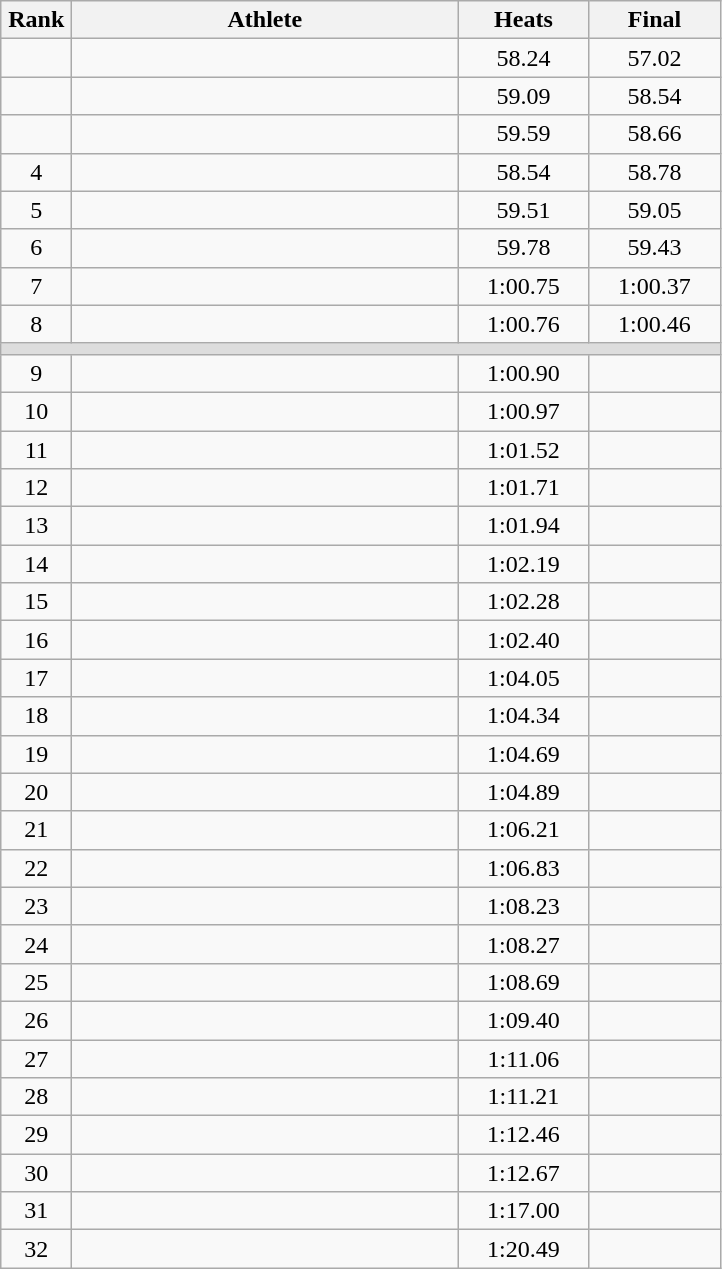<table class=wikitable style="text-align:center">
<tr>
<th width=40>Rank</th>
<th width=250>Athlete</th>
<th width=80>Heats</th>
<th width=80>Final</th>
</tr>
<tr>
<td></td>
<td align=left></td>
<td>58.24</td>
<td>57.02</td>
</tr>
<tr>
<td></td>
<td align=left></td>
<td>59.09</td>
<td>58.54</td>
</tr>
<tr>
<td></td>
<td align=left></td>
<td>59.59</td>
<td>58.66</td>
</tr>
<tr>
<td>4</td>
<td align=left></td>
<td>58.54</td>
<td>58.78</td>
</tr>
<tr>
<td>5</td>
<td align=left></td>
<td>59.51</td>
<td>59.05</td>
</tr>
<tr>
<td>6</td>
<td align=left></td>
<td>59.78</td>
<td>59.43</td>
</tr>
<tr>
<td>7</td>
<td align=left></td>
<td>1:00.75</td>
<td>1:00.37</td>
</tr>
<tr>
<td>8</td>
<td align=left></td>
<td>1:00.76</td>
<td>1:00.46</td>
</tr>
<tr bgcolor=#DDDDDD>
<td colspan=4></td>
</tr>
<tr>
<td>9</td>
<td align=left></td>
<td>1:00.90</td>
<td></td>
</tr>
<tr>
<td>10</td>
<td align=left></td>
<td>1:00.97</td>
<td></td>
</tr>
<tr>
<td>11</td>
<td align=left></td>
<td>1:01.52</td>
<td></td>
</tr>
<tr>
<td>12</td>
<td align=left></td>
<td>1:01.71</td>
<td></td>
</tr>
<tr>
<td>13</td>
<td align=left></td>
<td>1:01.94</td>
<td></td>
</tr>
<tr>
<td>14</td>
<td align=left></td>
<td>1:02.19</td>
<td></td>
</tr>
<tr>
<td>15</td>
<td align=left></td>
<td>1:02.28</td>
<td></td>
</tr>
<tr>
<td>16</td>
<td align=left></td>
<td>1:02.40</td>
<td></td>
</tr>
<tr>
<td>17</td>
<td align=left></td>
<td>1:04.05</td>
<td></td>
</tr>
<tr>
<td>18</td>
<td align=left></td>
<td>1:04.34</td>
<td></td>
</tr>
<tr>
<td>19</td>
<td align=left></td>
<td>1:04.69</td>
<td></td>
</tr>
<tr>
<td>20</td>
<td align=left></td>
<td>1:04.89</td>
<td></td>
</tr>
<tr>
<td>21</td>
<td align=left></td>
<td>1:06.21</td>
<td></td>
</tr>
<tr>
<td>22</td>
<td align=left></td>
<td>1:06.83</td>
<td></td>
</tr>
<tr>
<td>23</td>
<td align=left></td>
<td>1:08.23</td>
<td></td>
</tr>
<tr>
<td>24</td>
<td align=left></td>
<td>1:08.27</td>
<td></td>
</tr>
<tr>
<td>25</td>
<td align=left></td>
<td>1:08.69</td>
<td></td>
</tr>
<tr>
<td>26</td>
<td align=left></td>
<td>1:09.40</td>
<td></td>
</tr>
<tr>
<td>27</td>
<td align=left></td>
<td>1:11.06</td>
<td></td>
</tr>
<tr>
<td>28</td>
<td align=left></td>
<td>1:11.21</td>
<td></td>
</tr>
<tr>
<td>29</td>
<td align=left></td>
<td>1:12.46</td>
<td></td>
</tr>
<tr>
<td>30</td>
<td align=left></td>
<td>1:12.67</td>
<td></td>
</tr>
<tr>
<td>31</td>
<td align=left></td>
<td>1:17.00</td>
<td></td>
</tr>
<tr>
<td>32</td>
<td align=left></td>
<td>1:20.49</td>
<td></td>
</tr>
</table>
